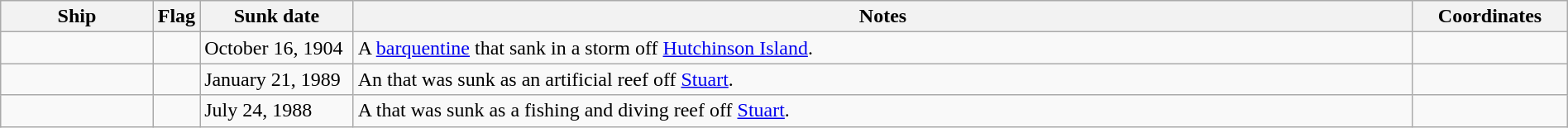<table class=wikitable | style = "width:100%">
<tr>
<th style="width:10%">Ship</th>
<th>Flag</th>
<th style="width:10%">Sunk date</th>
<th style="width:70%">Notes</th>
<th style="width:10%">Coordinates</th>
</tr>
<tr>
<td></td>
<td></td>
<td>October 16, 1904</td>
<td>A <a href='#'>barquentine</a> that sank in a storm off <a href='#'>Hutchinson Island</a>.</td>
<td></td>
</tr>
<tr>
<td></td>
<td></td>
<td>January 21, 1989</td>
<td>An  that was sunk as an artificial reef off <a href='#'>Stuart</a>.</td>
<td></td>
</tr>
<tr>
<td></td>
<td></td>
<td>July 24, 1988</td>
<td>A  that was sunk as a fishing and diving reef off <a href='#'>Stuart</a>.</td>
<td></td>
</tr>
</table>
